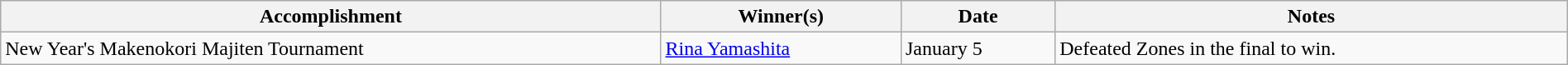<table class="wikitable" style="width:100%;">
<tr>
<th>Accomplishment</th>
<th>Winner(s)</th>
<th>Date</th>
<th>Notes</th>
</tr>
<tr>
<td>New Year's Makenokori Majiten Tournament</td>
<td><a href='#'>Rina Yamashita</a></td>
<td>January 5</td>
<td>Defeated Zones in the final to win.</td>
</tr>
</table>
